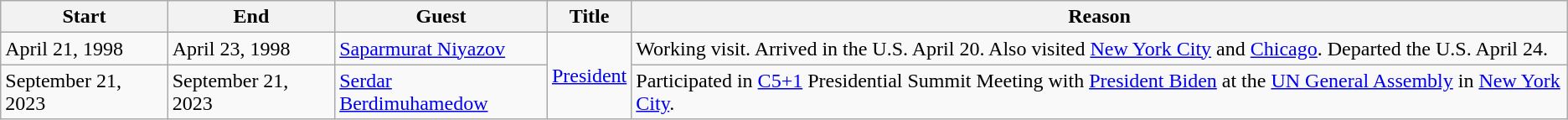<table class="wikitable">
<tr>
<th>Start</th>
<th>End</th>
<th>Guest</th>
<th>Title</th>
<th>Reason</th>
</tr>
<tr>
<td>April 21, 1998</td>
<td>April 23, 1998</td>
<td><a href='#'>Saparmurat Niyazov</a></td>
<td rowspan=2><a href='#'>President</a></td>
<td>Working visit. Arrived in the U.S. April 20. Also visited <a href='#'>New York City</a> and <a href='#'>Chicago</a>. Departed the U.S. April 24.</td>
</tr>
<tr>
<td>September 21, 2023</td>
<td>September 21, 2023</td>
<td><a href='#'>Serdar Berdimuhamedow</a></td>
<td>Participated in <a href='#'>C5+1</a> Presidential Summit Meeting with <a href='#'>President Biden</a> at the <a href='#'>UN General Assembly</a> in <a href='#'>New York City</a>.</td>
</tr>
</table>
